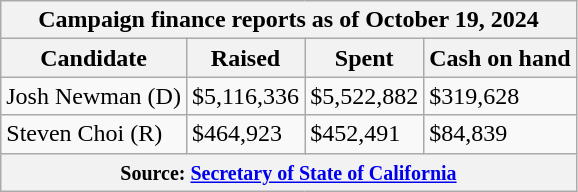<table class="wikitable sortable">
<tr>
<th colspan=4>Campaign finance reports as of October 19, 2024</th>
</tr>
<tr style="text-align:center;">
<th>Candidate</th>
<th>Raised</th>
<th>Spent</th>
<th>Cash on hand</th>
</tr>
<tr>
<td>Josh Newman (D)</td>
<td>$5,116,336</td>
<td>$5,522,882</td>
<td>$319,628</td>
</tr>
<tr>
<td>Steven Choi (R)</td>
<td>$464,923</td>
<td>$452,491</td>
<td>$84,839</td>
</tr>
<tr>
<th colspan="4"><small>Source: <a href='#'>Secretary of State of California</a></small></th>
</tr>
</table>
